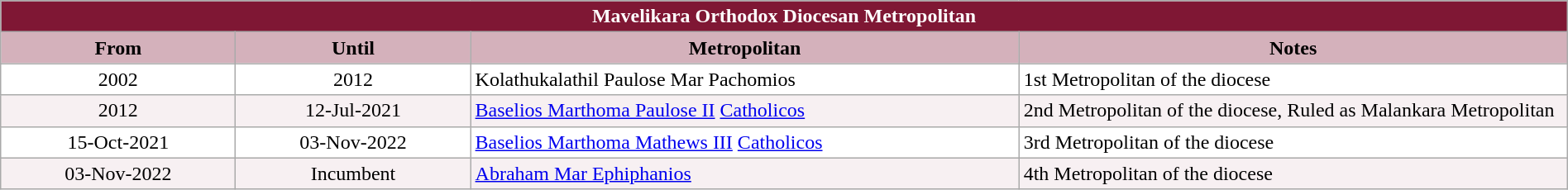<table class="wikitable" style="width: 100%;">
<tr>
<th colspan="4" style="background-color: #7F1734; color: white;">Mavelikara Orthodox Diocesan Metropolitan</th>
</tr>
<tr>
<th style="background-color: #D4B1BB; width: 15%;">From</th>
<th style="background-color: #D4B1BB; width: 15%;">Until</th>
<th style="background-color: #D4B1BB; width: 35%;">Metropolitan</th>
<th style="background-color: #D4B1BB; width: 35%;">Notes</th>
</tr>
<tr valign="top" style="background-color: white;">
<td style="text-align: center;">2002</td>
<td style="text-align: center;">2012</td>
<td>Kolathukalathil Paulose Mar Pachomios</td>
<td>1st Metropolitan of  the diocese</td>
</tr>
<tr valign="top" style="background-color: #F7F0F2;">
<td style="text-align: center;">2012</td>
<td style="text-align: center;">12-Jul-2021</td>
<td><a href='#'>Baselios Marthoma Paulose II</a> <a href='#'>Catholicos</a></td>
<td>2nd Metropolitan of  the diocese, Ruled as Malankara Metropolitan</td>
</tr>
<tr valign="top" style="background-color: white;">
<td style="text-align: center;">15-Oct-2021</td>
<td style="text-align: center;">03-Nov-2022</td>
<td><a href='#'>Baselios Marthoma Mathews III</a> <a href='#'>Catholicos</a></td>
<td>3rd Metropolitan of  the diocese</td>
</tr>
<tr valign="top" style="background-color: #F7F0F2;">
<td style="text-align: center;">03-Nov-2022</td>
<td style="text-align: center;">Incumbent</td>
<td><a href='#'>Abraham Mar Ephiphanios</a></td>
<td>4th Metropolitan of  the diocese</td>
</tr>
</table>
